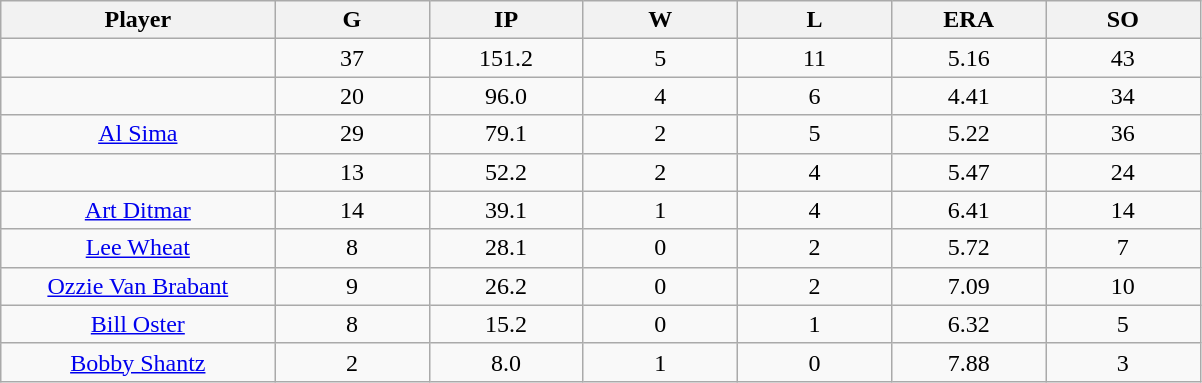<table class="wikitable sortable">
<tr>
<th bgcolor="#DDDDFF" width="16%">Player</th>
<th bgcolor="#DDDDFF" width="9%">G</th>
<th bgcolor="#DDDDFF" width="9%">IP</th>
<th bgcolor="#DDDDFF" width="9%">W</th>
<th bgcolor="#DDDDFF" width="9%">L</th>
<th bgcolor="#DDDDFF" width="9%">ERA</th>
<th bgcolor="#DDDDFF" width="9%">SO</th>
</tr>
<tr align="center">
<td></td>
<td>37</td>
<td>151.2</td>
<td>5</td>
<td>11</td>
<td>5.16</td>
<td>43</td>
</tr>
<tr align="center">
<td></td>
<td>20</td>
<td>96.0</td>
<td>4</td>
<td>6</td>
<td>4.41</td>
<td>34</td>
</tr>
<tr align="center">
<td><a href='#'>Al Sima</a></td>
<td>29</td>
<td>79.1</td>
<td>2</td>
<td>5</td>
<td>5.22</td>
<td>36</td>
</tr>
<tr align=center>
<td></td>
<td>13</td>
<td>52.2</td>
<td>2</td>
<td>4</td>
<td>5.47</td>
<td>24</td>
</tr>
<tr align="center">
<td><a href='#'>Art Ditmar</a></td>
<td>14</td>
<td>39.1</td>
<td>1</td>
<td>4</td>
<td>6.41</td>
<td>14</td>
</tr>
<tr align=center>
<td><a href='#'>Lee Wheat</a></td>
<td>8</td>
<td>28.1</td>
<td>0</td>
<td>2</td>
<td>5.72</td>
<td>7</td>
</tr>
<tr align=center>
<td><a href='#'>Ozzie Van Brabant</a></td>
<td>9</td>
<td>26.2</td>
<td>0</td>
<td>2</td>
<td>7.09</td>
<td>10</td>
</tr>
<tr align=center>
<td><a href='#'>Bill Oster</a></td>
<td>8</td>
<td>15.2</td>
<td>0</td>
<td>1</td>
<td>6.32</td>
<td>5</td>
</tr>
<tr align=center>
<td><a href='#'>Bobby Shantz</a></td>
<td>2</td>
<td>8.0</td>
<td>1</td>
<td>0</td>
<td>7.88</td>
<td>3</td>
</tr>
</table>
